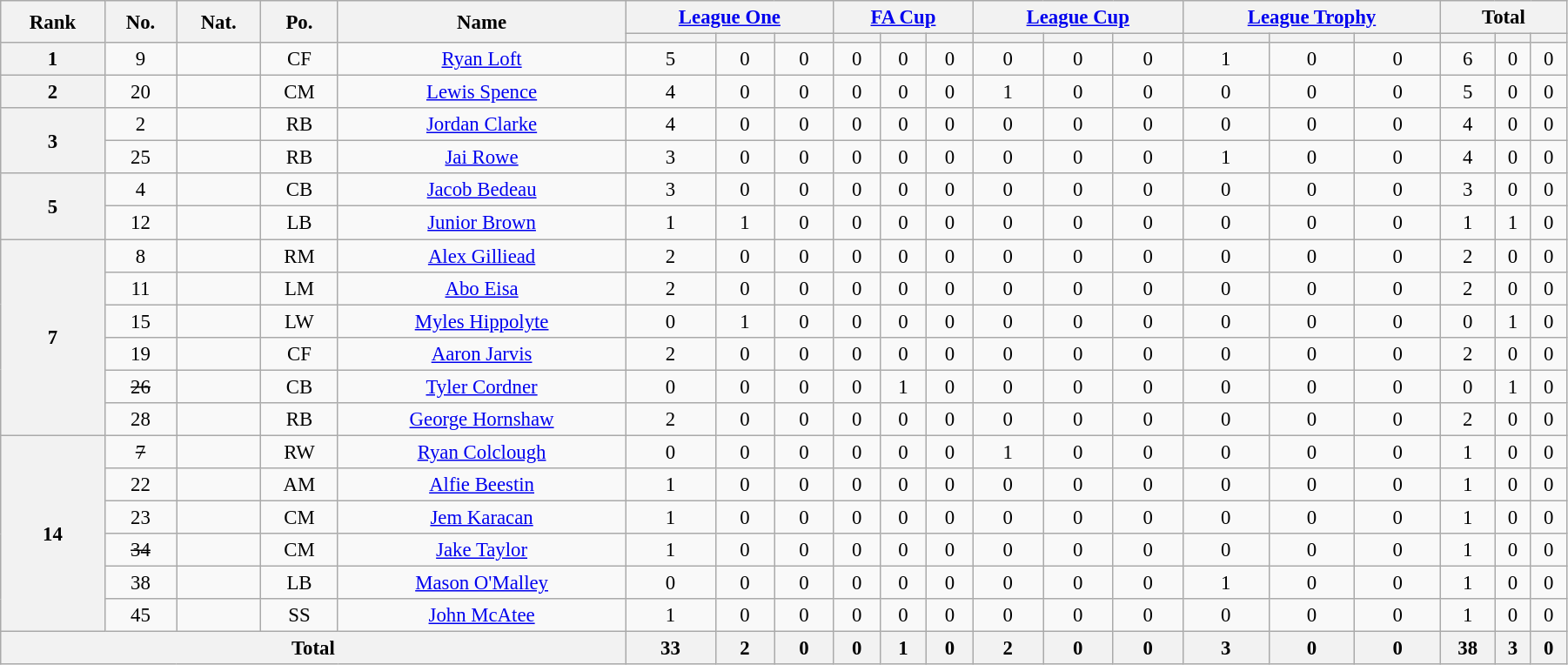<table class="wikitable" style="text-align:center; font-size:95%; width:95%;">
<tr>
<th rowspan=2>Rank</th>
<th rowspan=2>No.</th>
<th rowspan=2>Nat.</th>
<th rowspan=2>Po.</th>
<th rowspan=2>Name</th>
<th colspan=3><a href='#'>League One</a></th>
<th colspan=3><a href='#'>FA Cup</a></th>
<th colspan=3><a href='#'>League Cup</a></th>
<th colspan=3><a href='#'>League Trophy</a></th>
<th colspan=3>Total</th>
</tr>
<tr>
<th></th>
<th></th>
<th></th>
<th></th>
<th></th>
<th></th>
<th></th>
<th></th>
<th></th>
<th></th>
<th></th>
<th></th>
<th></th>
<th></th>
<th></th>
</tr>
<tr>
<th rowspan=1>1</th>
<td>9</td>
<td></td>
<td>CF</td>
<td><a href='#'>Ryan Loft</a></td>
<td>5</td>
<td>0</td>
<td>0</td>
<td>0</td>
<td>0</td>
<td>0</td>
<td>0</td>
<td>0</td>
<td>0</td>
<td>1</td>
<td>0</td>
<td>0</td>
<td>6</td>
<td>0</td>
<td>0</td>
</tr>
<tr>
<th rowspan=1>2</th>
<td>20</td>
<td></td>
<td>CM</td>
<td><a href='#'>Lewis Spence</a></td>
<td>4</td>
<td>0</td>
<td>0</td>
<td>0</td>
<td>0</td>
<td>0</td>
<td>1</td>
<td>0</td>
<td>0</td>
<td>0</td>
<td>0</td>
<td>0</td>
<td>5</td>
<td>0</td>
<td>0</td>
</tr>
<tr>
<th rowspan=2>3</th>
<td>2</td>
<td></td>
<td>RB</td>
<td><a href='#'>Jordan Clarke</a></td>
<td>4</td>
<td>0</td>
<td>0</td>
<td>0</td>
<td>0</td>
<td>0</td>
<td>0</td>
<td>0</td>
<td>0</td>
<td>0</td>
<td>0</td>
<td>0</td>
<td>4</td>
<td>0</td>
<td>0</td>
</tr>
<tr>
<td>25</td>
<td></td>
<td>RB</td>
<td><a href='#'>Jai Rowe</a></td>
<td>3</td>
<td>0</td>
<td>0</td>
<td>0</td>
<td>0</td>
<td>0</td>
<td>0</td>
<td>0</td>
<td>0</td>
<td>1</td>
<td>0</td>
<td>0</td>
<td>4</td>
<td>0</td>
<td>0</td>
</tr>
<tr>
<th rowspan=2>5</th>
<td>4</td>
<td></td>
<td>CB</td>
<td><a href='#'>Jacob Bedeau</a></td>
<td>3</td>
<td>0</td>
<td>0</td>
<td>0</td>
<td>0</td>
<td>0</td>
<td>0</td>
<td>0</td>
<td>0</td>
<td>0</td>
<td>0</td>
<td>0</td>
<td>3</td>
<td>0</td>
<td>0</td>
</tr>
<tr>
<td>12</td>
<td></td>
<td>LB</td>
<td><a href='#'>Junior Brown</a></td>
<td>1</td>
<td>1</td>
<td>0</td>
<td>0</td>
<td>0</td>
<td>0</td>
<td>0</td>
<td>0</td>
<td>0</td>
<td>0</td>
<td>0</td>
<td>0</td>
<td>1</td>
<td>1</td>
<td>0</td>
</tr>
<tr>
<th rowspan=6>7</th>
<td>8</td>
<td></td>
<td>RM</td>
<td><a href='#'>Alex Gilliead</a></td>
<td>2</td>
<td>0</td>
<td>0</td>
<td>0</td>
<td>0</td>
<td>0</td>
<td>0</td>
<td>0</td>
<td>0</td>
<td>0</td>
<td>0</td>
<td>0</td>
<td>2</td>
<td>0</td>
<td>0</td>
</tr>
<tr>
<td>11</td>
<td></td>
<td>LM</td>
<td><a href='#'>Abo Eisa</a></td>
<td>2</td>
<td>0</td>
<td>0</td>
<td>0</td>
<td>0</td>
<td>0</td>
<td>0</td>
<td>0</td>
<td>0</td>
<td>0</td>
<td>0</td>
<td>0</td>
<td>2</td>
<td>0</td>
<td>0</td>
</tr>
<tr>
<td>15</td>
<td></td>
<td>LW</td>
<td><a href='#'>Myles Hippolyte</a></td>
<td>0</td>
<td>1</td>
<td>0</td>
<td>0</td>
<td>0</td>
<td>0</td>
<td>0</td>
<td>0</td>
<td>0</td>
<td>0</td>
<td>0</td>
<td>0</td>
<td>0</td>
<td>1</td>
<td>0</td>
</tr>
<tr>
<td>19</td>
<td></td>
<td>CF</td>
<td><a href='#'>Aaron Jarvis</a></td>
<td>2</td>
<td>0</td>
<td>0</td>
<td>0</td>
<td>0</td>
<td>0</td>
<td>0</td>
<td>0</td>
<td>0</td>
<td>0</td>
<td>0</td>
<td>0</td>
<td>2</td>
<td>0</td>
<td>0</td>
</tr>
<tr>
<td><s>26</s></td>
<td></td>
<td>CB</td>
<td><a href='#'>Tyler Cordner</a></td>
<td>0</td>
<td>0</td>
<td>0</td>
<td>0</td>
<td>1</td>
<td>0</td>
<td>0</td>
<td>0</td>
<td>0</td>
<td>0</td>
<td>0</td>
<td>0</td>
<td>0</td>
<td>1</td>
<td>0</td>
</tr>
<tr>
<td>28</td>
<td></td>
<td>RB</td>
<td><a href='#'>George Hornshaw</a></td>
<td>2</td>
<td>0</td>
<td>0</td>
<td>0</td>
<td>0</td>
<td>0</td>
<td>0</td>
<td>0</td>
<td>0</td>
<td>0</td>
<td>0</td>
<td>0</td>
<td>2</td>
<td>0</td>
<td>0</td>
</tr>
<tr>
<th rowspan=6>14</th>
<td><s>7</s></td>
<td></td>
<td>RW</td>
<td><a href='#'>Ryan Colclough</a></td>
<td>0</td>
<td>0</td>
<td>0</td>
<td>0</td>
<td>0</td>
<td>0</td>
<td>1</td>
<td>0</td>
<td>0</td>
<td>0</td>
<td>0</td>
<td>0</td>
<td>1</td>
<td>0</td>
<td>0</td>
</tr>
<tr>
<td>22</td>
<td></td>
<td>AM</td>
<td><a href='#'>Alfie Beestin</a></td>
<td>1</td>
<td>0</td>
<td>0</td>
<td>0</td>
<td>0</td>
<td>0</td>
<td>0</td>
<td>0</td>
<td>0</td>
<td>0</td>
<td>0</td>
<td>0</td>
<td>1</td>
<td>0</td>
<td>0</td>
</tr>
<tr>
<td>23</td>
<td></td>
<td>CM</td>
<td><a href='#'>Jem Karacan</a></td>
<td>1</td>
<td>0</td>
<td>0</td>
<td>0</td>
<td>0</td>
<td>0</td>
<td>0</td>
<td>0</td>
<td>0</td>
<td>0</td>
<td>0</td>
<td>0</td>
<td>1</td>
<td>0</td>
<td>0</td>
</tr>
<tr>
<td><s>34</s></td>
<td></td>
<td>CM</td>
<td><a href='#'>Jake Taylor</a></td>
<td>1</td>
<td>0</td>
<td>0</td>
<td>0</td>
<td>0</td>
<td>0</td>
<td>0</td>
<td>0</td>
<td>0</td>
<td>0</td>
<td>0</td>
<td>0</td>
<td>1</td>
<td>0</td>
<td>0</td>
</tr>
<tr>
<td>38</td>
<td></td>
<td>LB</td>
<td><a href='#'>Mason O'Malley</a></td>
<td>0</td>
<td>0</td>
<td>0</td>
<td>0</td>
<td>0</td>
<td>0</td>
<td>0</td>
<td>0</td>
<td>0</td>
<td>1</td>
<td>0</td>
<td>0</td>
<td>1</td>
<td>0</td>
<td>0</td>
</tr>
<tr>
<td>45</td>
<td></td>
<td>SS</td>
<td><a href='#'>John McAtee</a></td>
<td>1</td>
<td>0</td>
<td>0</td>
<td>0</td>
<td>0</td>
<td>0</td>
<td>0</td>
<td>0</td>
<td>0</td>
<td>0</td>
<td>0</td>
<td>0</td>
<td>1</td>
<td>0</td>
<td>0</td>
</tr>
<tr>
<th colspan=5>Total</th>
<th>33</th>
<th>2</th>
<th>0</th>
<th>0</th>
<th>1</th>
<th>0</th>
<th>2</th>
<th>0</th>
<th>0</th>
<th>3</th>
<th>0</th>
<th>0</th>
<th>38</th>
<th>3</th>
<th>0</th>
</tr>
</table>
